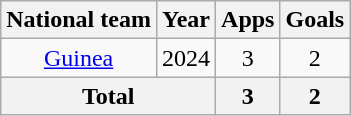<table class="wikitable" style="text-align: center">
<tr>
<th>National team</th>
<th>Year</th>
<th>Apps</th>
<th>Goals</th>
</tr>
<tr>
<td><a href='#'>Guinea</a></td>
<td>2024</td>
<td>3</td>
<td>2</td>
</tr>
<tr>
<th colspan="2">Total</th>
<th>3</th>
<th>2</th>
</tr>
</table>
